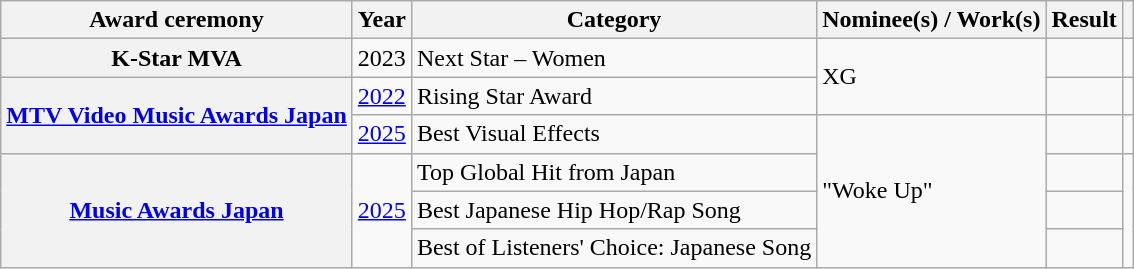<table class="wikitable plainrowheaders sortable">
<tr>
<th scope="col">Award ceremony</th>
<th scope="col">Year</th>
<th scope="col">Category</th>
<th scope="col">Nominee(s) / Work(s)</th>
<th scope="col">Result</th>
<th scope="col" class="unsortable"></th>
</tr>
<tr>
<th scope="row">K-Star MVA</th>
<td style="text-align:center">2023</td>
<td>Next Star – Women</td>
<td rowspan="2">XG</td>
<td></td>
<td style="text-align:center"></td>
</tr>
<tr>
<th scope="row" rowspan="2"><a href='#'>MTV Video Music Awards Japan</a></th>
<td style="text-align:center"><a href='#'>2022</a></td>
<td>Rising Star Award</td>
<td></td>
<td style="text-align:center"></td>
</tr>
<tr>
<td style="text-align:center"><a href='#'>2025</a></td>
<td>Best Visual Effects</td>
<td rowspan="4">"Woke Up"</td>
<td></td>
<td style="text-align:center"></td>
</tr>
<tr>
<th scope="row" rowspan="3"><a href='#'>Music Awards Japan</a></th>
<td rowspan="3" style="text-align:center"><a href='#'>2025</a></td>
<td>Top Global Hit from Japan</td>
<td></td>
<td rowspan="3" style="text-align:center"></td>
</tr>
<tr>
<td>Best Japanese Hip Hop/Rap Song</td>
<td></td>
</tr>
<tr>
<td>Best of Listeners' Choice: Japanese Song</td>
<td></td>
</tr>
</table>
